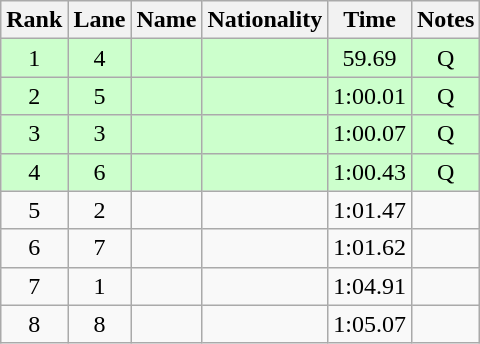<table class="wikitable sortable" style="text-align:center">
<tr>
<th>Rank</th>
<th>Lane</th>
<th>Name</th>
<th>Nationality</th>
<th>Time</th>
<th>Notes</th>
</tr>
<tr bgcolor="ccffcc">
<td>1</td>
<td>4</td>
<td align="left"></td>
<td align="left"></td>
<td>59.69</td>
<td>Q</td>
</tr>
<tr bgcolor="ccffcc">
<td>2</td>
<td>5</td>
<td align="left"></td>
<td align="left"></td>
<td>1:00.01</td>
<td>Q</td>
</tr>
<tr bgcolor="ccffcc">
<td>3</td>
<td>3</td>
<td align="left"></td>
<td align="left"></td>
<td>1:00.07</td>
<td>Q</td>
</tr>
<tr bgcolor="ccffcc">
<td>4</td>
<td>6</td>
<td align="left"></td>
<td align="left"></td>
<td>1:00.43</td>
<td>Q</td>
</tr>
<tr>
<td>5</td>
<td>2</td>
<td align="left"></td>
<td align="left"></td>
<td>1:01.47</td>
<td></td>
</tr>
<tr>
<td>6</td>
<td>7</td>
<td align="left"></td>
<td align="left"></td>
<td>1:01.62</td>
<td></td>
</tr>
<tr>
<td>7</td>
<td>1</td>
<td align="left"></td>
<td align="left"></td>
<td>1:04.91</td>
<td></td>
</tr>
<tr>
<td>8</td>
<td>8</td>
<td align="left"></td>
<td align="left"></td>
<td>1:05.07</td>
<td></td>
</tr>
</table>
